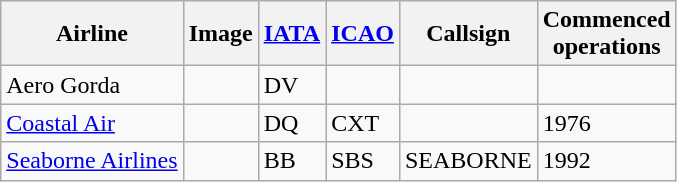<table class="wikitable sortable">
<tr valign="middle">
<th>Airline</th>
<th>Image</th>
<th><a href='#'>IATA</a></th>
<th><a href='#'>ICAO</a></th>
<th>Callsign</th>
<th>Commenced<br>operations</th>
</tr>
<tr>
<td>Aero Gorda</td>
<td></td>
<td>DV</td>
<td></td>
<td></td>
<td></td>
</tr>
<tr>
<td><a href='#'>Coastal Air </a></td>
<td></td>
<td>DQ</td>
<td>CXT</td>
<td></td>
<td>1976</td>
</tr>
<tr>
<td><a href='#'>Seaborne Airlines</a></td>
<td></td>
<td>BB</td>
<td>SBS</td>
<td>SEABORNE</td>
<td>1992</td>
</tr>
</table>
